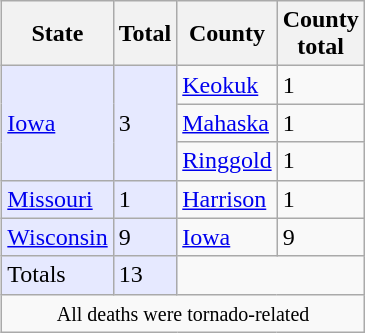<table class="wikitable" style="margin:0 0 0.5em 1em;float:right;">
<tr>
<th>State</th>
<th>Total</th>
<th>County</th>
<th>County<br>total</th>
</tr>
<tr>
<td rowspan=3 bgcolor="#e6e9ff"><a href='#'>Iowa</a></td>
<td rowspan=3 bgcolor="#e6e9ff">3</td>
<td><a href='#'>Keokuk</a></td>
<td>1</td>
</tr>
<tr>
<td><a href='#'>Mahaska</a></td>
<td>1</td>
</tr>
<tr>
<td><a href='#'>Ringgold</a></td>
<td>1</td>
</tr>
<tr>
<td rowspan=1 bgcolor="#e6e9ff"><a href='#'>Missouri</a></td>
<td rowspan=1 bgcolor="#e6e9ff">1</td>
<td><a href='#'>Harrison</a></td>
<td>1</td>
</tr>
<tr>
<td rowspan=1 bgcolor="#e6e9ff"><a href='#'>Wisconsin</a></td>
<td rowspan=1 bgcolor="#e6e9ff">9</td>
<td><a href='#'>Iowa</a></td>
<td>9</td>
</tr>
<tr>
<td bgcolor="#e6e9ff">Totals</td>
<td bgcolor="#e6e9ff">13</td>
<td colspan=2></td>
</tr>
<tr>
<td colspan=4 align=center><small>All deaths were tornado-related</small></td>
</tr>
</table>
